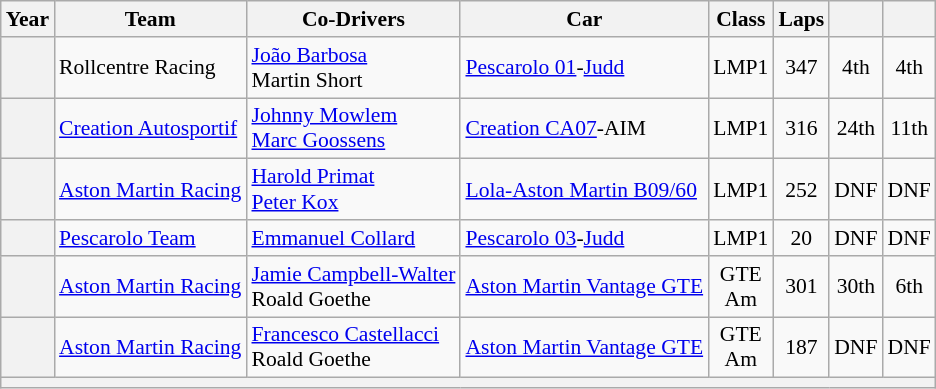<table class="wikitable" style="text-align:center; font-size:90%">
<tr>
<th>Year</th>
<th>Team</th>
<th>Co-Drivers</th>
<th>Car</th>
<th>Class</th>
<th>Laps</th>
<th></th>
<th></th>
</tr>
<tr>
<th></th>
<td align="left"> Rollcentre Racing</td>
<td align="left"> <a href='#'>João Barbosa</a><br> Martin Short</td>
<td align="left"><a href='#'>Pescarolo 01</a>-<a href='#'>Judd</a></td>
<td>LMP1</td>
<td>347</td>
<td>4th</td>
<td>4th</td>
</tr>
<tr>
<th></th>
<td align="left"> <a href='#'>Creation Autosportif</a></td>
<td align="left"> <a href='#'>Johnny Mowlem</a><br> <a href='#'>Marc Goossens</a></td>
<td align="left"><a href='#'>Creation CA07</a>-AIM</td>
<td>LMP1</td>
<td>316</td>
<td>24th</td>
<td>11th</td>
</tr>
<tr>
<th></th>
<td align="left"> <a href='#'>Aston Martin Racing</a></td>
<td align="left"> <a href='#'>Harold Primat</a><br> <a href='#'>Peter Kox</a></td>
<td align="left"><a href='#'>Lola-Aston Martin B09/60</a></td>
<td>LMP1</td>
<td>252</td>
<td>DNF</td>
<td>DNF</td>
</tr>
<tr>
<th></th>
<td align="left"> <a href='#'>Pescarolo Team</a></td>
<td align="left"> <a href='#'>Emmanuel Collard</a></td>
<td align="left"><a href='#'>Pescarolo 03</a>-<a href='#'>Judd</a></td>
<td>LMP1</td>
<td>20</td>
<td>DNF</td>
<td>DNF</td>
</tr>
<tr>
<th></th>
<td align="left"> <a href='#'>Aston Martin Racing</a></td>
<td align="left"> <a href='#'>Jamie Campbell-Walter</a><br> Roald Goethe</td>
<td align="left"><a href='#'>Aston Martin Vantage GTE</a></td>
<td>GTE<br>Am</td>
<td>301</td>
<td>30th</td>
<td>6th</td>
</tr>
<tr>
<th></th>
<td align="left"> <a href='#'>Aston Martin Racing</a></td>
<td align="left"> <a href='#'>Francesco Castellacci</a><br> Roald Goethe</td>
<td align="left"><a href='#'>Aston Martin Vantage GTE</a></td>
<td>GTE<br>Am</td>
<td>187</td>
<td>DNF</td>
<td>DNF</td>
</tr>
<tr>
<th colspan="8"></th>
</tr>
</table>
